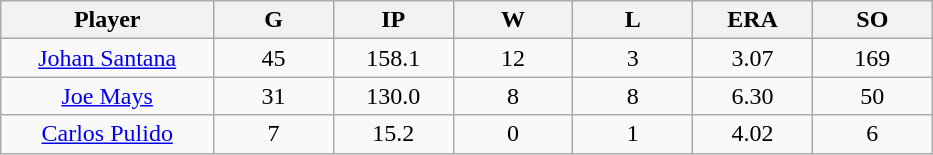<table class="wikitable sortable">
<tr>
<th bgcolor="#DDDDFF" width="16%">Player</th>
<th bgcolor="#DDDDFF" width="9%">G</th>
<th bgcolor="#DDDDFF" width="9%">IP</th>
<th bgcolor="#DDDDFF" width="9%">W</th>
<th bgcolor="#DDDDFF" width="9%">L</th>
<th bgcolor="#DDDDFF" width="9%">ERA</th>
<th bgcolor="#DDDDFF" width="9%">SO</th>
</tr>
<tr align="center">
<td><a href='#'>Johan Santana</a></td>
<td>45</td>
<td>158.1</td>
<td>12</td>
<td>3</td>
<td>3.07</td>
<td>169</td>
</tr>
<tr align="center">
<td><a href='#'>Joe Mays</a></td>
<td>31</td>
<td>130.0</td>
<td>8</td>
<td>8</td>
<td>6.30</td>
<td>50</td>
</tr>
<tr align="center">
<td><a href='#'>Carlos Pulido</a></td>
<td>7</td>
<td>15.2</td>
<td>0</td>
<td>1</td>
<td>4.02</td>
<td>6</td>
</tr>
</table>
